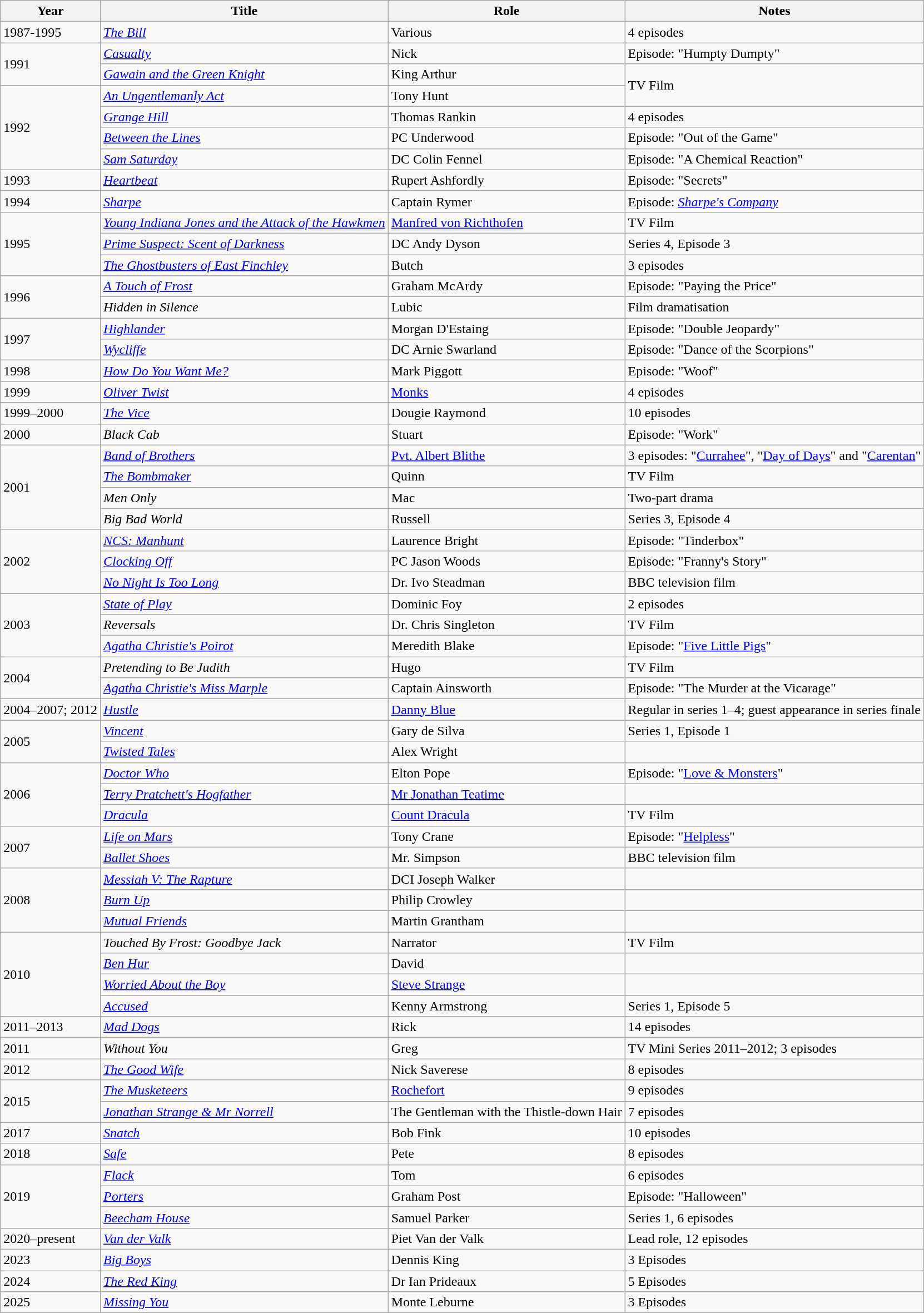<table class = "wikitable sortable">
<tr>
<th>Year</th>
<th>Title</th>
<th>Role</th>
<th class = "unsortable">Notes</th>
</tr>
<tr>
<td>1987-1995</td>
<td><em><a href='#'>The Bill</a></em></td>
<td>Various</td>
<td>4 episodes</td>
</tr>
<tr>
<td rowspan="2">1991</td>
<td><em><a href='#'>Casualty</a></em></td>
<td>Nick</td>
<td>Episode: "Humpty Dumpty"</td>
</tr>
<tr>
<td><em><a href='#'>Gawain and the Green Knight</a></em></td>
<td>King Arthur</td>
<td rowspan="2">TV Film</td>
</tr>
<tr>
<td rowspan="4">1992</td>
<td><em><a href='#'>An Ungentlemanly Act</a></em></td>
<td>Tony Hunt</td>
</tr>
<tr>
<td><em><a href='#'>Grange Hill</a></em></td>
<td>Thomas Rankin</td>
<td>4 episodes</td>
</tr>
<tr>
<td><em><a href='#'>Between the Lines</a></em></td>
<td>PC Underwood</td>
<td>Episode: "Out of the Game"</td>
</tr>
<tr>
<td><em><a href='#'>Sam Saturday</a></em></td>
<td>DC Colin Fennel</td>
<td>Episode: "A Chemical Reaction"</td>
</tr>
<tr>
<td>1993</td>
<td><em><a href='#'>Heartbeat</a></em></td>
<td>Rupert Ashfordly</td>
<td>Episode: "Secrets"</td>
</tr>
<tr>
<td>1994</td>
<td><a href='#'><em>Sharpe</em></a></td>
<td>Captain Rymer</td>
<td>Episode: <em><a href='#'>Sharpe's Company</a></em></td>
</tr>
<tr>
<td rowspan="3">1995</td>
<td><em><a href='#'>Young Indiana Jones and the Attack of the Hawkmen</a></em></td>
<td><a href='#'>Manfred von Richthofen</a></td>
<td>TV Film</td>
</tr>
<tr>
<td><em><a href='#'>Prime Suspect: Scent of Darkness</a></em></td>
<td>DC Andy Dyson</td>
<td>Series 4, Episode 3</td>
</tr>
<tr>
<td><em><a href='#'>The Ghostbusters of East Finchley</a></em></td>
<td>Butch</td>
<td>3 episodes</td>
</tr>
<tr>
<td rowspan="2">1996</td>
<td><em><a href='#'>A Touch of Frost</a></em></td>
<td>Graham McArdy</td>
<td>Episode: "Paying the Price"</td>
</tr>
<tr>
<td><em>Hidden in Silence</em></td>
<td>Lubic</td>
<td>Film dramatisation</td>
</tr>
<tr>
<td rowspan="2">1997</td>
<td><em><a href='#'>Highlander</a></em></td>
<td>Morgan D'Estaing</td>
<td>Episode: "Double Jeopardy"</td>
</tr>
<tr>
<td><em><a href='#'>Wycliffe</a></em></td>
<td>DC Arnie Swarland</td>
<td>Episode: "Dance of the Scorpions"</td>
</tr>
<tr>
<td>1998</td>
<td><em><a href='#'>How Do You Want Me?</a></em></td>
<td>Mark Piggott</td>
<td>Episode: "Woof"</td>
</tr>
<tr>
<td>1999</td>
<td><em><a href='#'>Oliver Twist</a></em></td>
<td><a href='#'>Monks</a></td>
<td>4 episodes</td>
</tr>
<tr>
<td>1999–2000</td>
<td><em><a href='#'>The Vice</a></em></td>
<td>Dougie Raymond</td>
<td>10 episodes</td>
</tr>
<tr>
<td>2000</td>
<td><em>Black Cab</em></td>
<td>Stuart</td>
<td>Episode: "Work"</td>
</tr>
<tr>
<td rowspan="4">2001</td>
<td><em><a href='#'>Band of Brothers</a></em></td>
<td><a href='#'>Pvt. Albert Blithe</a></td>
<td>3 episodes: "<a href='#'>Currahee</a>", "<a href='#'>Day of Days</a>" and "<a href='#'>Carentan</a>"</td>
</tr>
<tr>
<td><em><a href='#'>The Bombmaker</a></em></td>
<td>Quinn</td>
<td>TV Film</td>
</tr>
<tr>
<td><em>Men Only</em></td>
<td>Mac</td>
<td>Two-part drama</td>
</tr>
<tr>
<td><em>Big Bad World</em></td>
<td>Russell</td>
<td>Series 3, Episode 4</td>
</tr>
<tr>
<td rowspan="3">2002</td>
<td><em><a href='#'>NCS: Manhunt</a></em></td>
<td>Laurence Bright</td>
<td>Episode: "Tinderbox"</td>
</tr>
<tr>
<td><em><a href='#'>Clocking Off</a></em></td>
<td>PC Jason Woods</td>
<td>Episode: "Franny's Story"</td>
</tr>
<tr>
<td><em><a href='#'>No Night Is Too Long</a></em></td>
<td>Dr. Ivo Steadman</td>
<td>BBC television film</td>
</tr>
<tr>
<td rowspan="3">2003</td>
<td><em><a href='#'>State of Play</a></em></td>
<td>Dominic Foy</td>
<td>2 episodes</td>
</tr>
<tr>
<td><em>Reversals</em></td>
<td>Dr. Chris Singleton</td>
<td>TV Film</td>
</tr>
<tr>
<td><em><a href='#'>Agatha Christie's Poirot</a></em></td>
<td>Meredith Blake</td>
<td>Episode: "<a href='#'>Five Little Pigs</a>"</td>
</tr>
<tr>
<td rowspan="2">2004</td>
<td><em>Pretending to Be Judith</em></td>
<td>Hugo</td>
<td>TV Film</td>
</tr>
<tr>
<td><em><a href='#'>Agatha Christie's Miss Marple</a></em></td>
<td>Captain Ainsworth</td>
<td>Episode: "The Murder at the Vicarage"</td>
</tr>
<tr>
<td>2004–2007; 2012</td>
<td><em><a href='#'>Hustle</a></em></td>
<td><a href='#'>Danny Blue</a></td>
<td>Regular in series 1–4; guest appearance in series finale</td>
</tr>
<tr>
<td rowspan="2">2005</td>
<td><em><a href='#'>Vincent</a></em></td>
<td>Gary de Silva</td>
<td>Series 1, Episode 1</td>
</tr>
<tr>
<td><em><a href='#'>Twisted Tales</a></em></td>
<td>Alex Wright</td>
<td></td>
</tr>
<tr>
<td rowspan="3">2006</td>
<td><em><a href='#'>Doctor Who</a></em></td>
<td>Elton Pope</td>
<td>Episode: "<a href='#'>Love & Monsters</a>"</td>
</tr>
<tr>
<td><em><a href='#'>Terry Pratchett's Hogfather</a></em></td>
<td><a href='#'>Mr Jonathan Teatime</a></td>
<td></td>
</tr>
<tr>
<td><a href='#'><em>Dracula</em></a></td>
<td><a href='#'>Count Dracula</a></td>
<td>TV Film</td>
</tr>
<tr>
<td rowspan="2">2007</td>
<td><em><a href='#'>Life on Mars</a></em></td>
<td>Tony Crane</td>
<td>Episode: "<a href='#'>Helpless</a>"</td>
</tr>
<tr>
<td><em><a href='#'>Ballet Shoes</a></em></td>
<td>Mr. Simpson</td>
<td>BBC television film</td>
</tr>
<tr>
<td rowspan="3">2008</td>
<td><em><a href='#'>Messiah V: The Rapture</a></em></td>
<td>DCI Joseph Walker</td>
<td></td>
</tr>
<tr>
<td><em><a href='#'>Burn Up</a></em></td>
<td>Philip Crowley</td>
<td></td>
</tr>
<tr>
<td><em><a href='#'>Mutual Friends</a></em></td>
<td>Martin Grantham</td>
<td></td>
</tr>
<tr>
<td rowspan="4">2010</td>
<td><em>Touched By Frost: Goodbye Jack</em></td>
<td>Narrator</td>
<td>TV Film</td>
</tr>
<tr>
<td><em><a href='#'>Ben Hur</a></em></td>
<td>David</td>
<td></td>
</tr>
<tr>
<td><em><a href='#'>Worried About the Boy</a></em></td>
<td><a href='#'>Steve Strange</a></td>
<td></td>
</tr>
<tr>
<td><em><a href='#'>Accused</a></em></td>
<td>Kenny Armstrong</td>
<td>Series 1, Episode 5</td>
</tr>
<tr>
<td>2011–2013</td>
<td><em><a href='#'>Mad Dogs</a></em></td>
<td>Rick</td>
<td>14 episodes</td>
</tr>
<tr>
<td>2011</td>
<td><em>Without You</em></td>
<td>Greg</td>
<td>TV Mini Series 2011–2012; 3 episodes</td>
</tr>
<tr>
<td>2012</td>
<td><em><a href='#'>The Good Wife</a></em></td>
<td>Nick Saverese</td>
<td>8 episodes</td>
</tr>
<tr>
<td rowspan="2">2015</td>
<td><em><a href='#'>The Musketeers</a></em></td>
<td><a href='#'>Rochefort</a></td>
<td>9 episodes</td>
</tr>
<tr>
<td><em><a href='#'>Jonathan Strange & Mr Norrell</a></em></td>
<td>The Gentleman with the Thistle-down Hair</td>
<td>7 episodes</td>
</tr>
<tr>
<td>2017</td>
<td><em><a href='#'>Snatch</a></em></td>
<td>Bob Fink</td>
<td>10 episodes</td>
</tr>
<tr>
<td>2018</td>
<td><em><a href='#'>Safe</a></em></td>
<td>Pete</td>
<td>8 episodes</td>
</tr>
<tr>
<td rowspan="3">2019</td>
<td><a href='#'><em>Flack</em></a></td>
<td>Tom</td>
<td>6 episodes</td>
</tr>
<tr>
<td><em><a href='#'>Porters</a></em></td>
<td>Graham Post</td>
<td>Episode: "Halloween"</td>
</tr>
<tr>
<td><em><a href='#'>Beecham House</a></em></td>
<td>Samuel Parker</td>
<td>Series 1, 6 episodes</td>
</tr>
<tr>
<td>2020–present</td>
<td><em><a href='#'>Van der Valk</a></em></td>
<td>Piet Van der Valk</td>
<td>Lead role, 12 episodes</td>
</tr>
<tr>
<td>2023</td>
<td><em><a href='#'>Big Boys</a></em></td>
<td>Dennis King</td>
<td>3 Episodes</td>
</tr>
<tr>
<td>2024</td>
<td><em><a href='#'>The Red King</a></em></td>
<td>Dr Ian Prideaux</td>
<td>5 Episodes</td>
</tr>
<tr>
<td>2025</td>
<td><em><a href='#'>Missing You</a></em></td>
<td>Monte Leburne</td>
<td>3 Episodes</td>
</tr>
</table>
